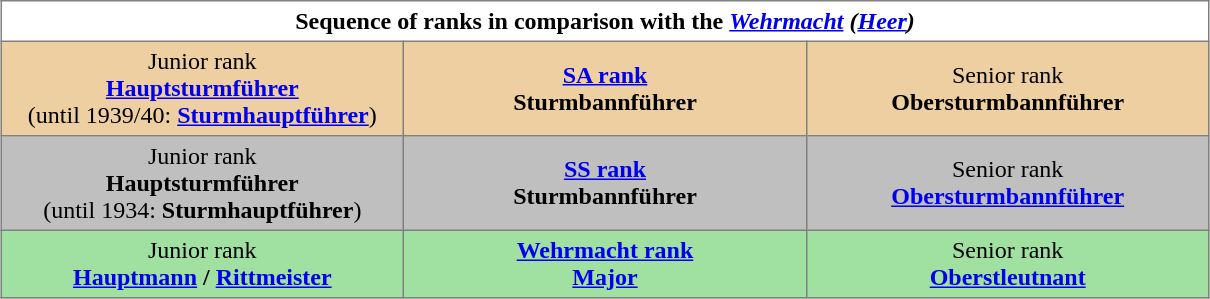<table class="toccolours" border="1" cellpadding="4" cellspacing="0" style="border-collapse: collapse; margin: 0.5em auto; clear: both;">
<tr align=center>
<th colspan=3>Sequence of ranks in comparison with the <em><a href='#'>Wehrmacht</a> (<a href='#'>Heer</a>)</em></th>
</tr>
<tr bgcolor="#EECFA1">
<td width="30%" align="center">Junior rank<br><strong><a href='#'>Hauptsturmführer</a></strong><br>(until 1939/40: <strong><a href='#'>Sturmhauptführer</a></strong>)</td>
<td width="30%" align="center"> <strong><a href='#'>SA rank</a></strong><br><strong>Sturmbannführer</strong></td>
<td width="30%" align="center">Senior rank<br><strong>Obersturmbannführer</strong></td>
</tr>
<tr bgcolor="#bfbfbf">
<td width="30%" align="center">Junior rank<br><strong>Hauptsturmführer</strong><br>(until 1934: <strong>Sturmhauptführer</strong>)</td>
<td width="30%" align="center"> <strong><a href='#'>SS rank</a></strong><br><strong>Sturmbannführer</strong></td>
<td width="30%" align="center">Senior rank<br><strong><a href='#'>Obersturmbannführer</a></strong></td>
</tr>
<tr bgcolor="#A0E0A0">
<td width="30%" align="center">Junior rank<br><strong><a href='#'>Hauptmann</a> / <a href='#'>Rittmeister</a></strong></td>
<td width="30%" align="center"> <strong><a href='#'>Wehrmacht rank</a></strong><br><strong><a href='#'>Major</a></strong></td>
<td width="30%" align="center">Senior rank<br><strong><a href='#'>Oberstleutnant</a></strong></td>
</tr>
</table>
